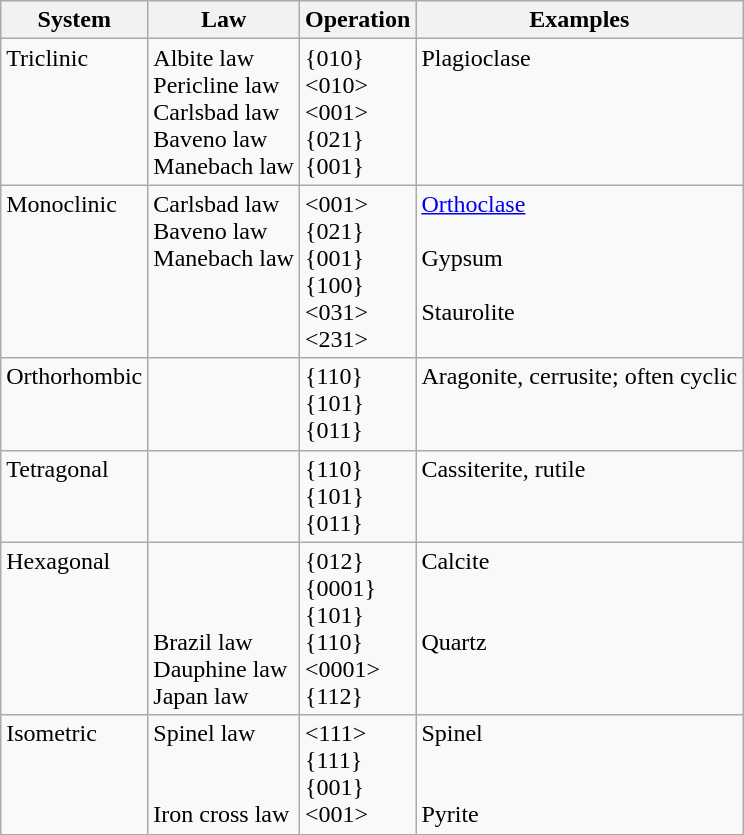<table class="wikitable" style="text-align: left;">
<tr>
<th>System</th>
<th>Law</th>
<th>Operation</th>
<th>Examples</th>
</tr>
<tr valign="top">
<td>Triclinic</td>
<td>Albite law <br>Pericline law<br>Carlsbad law<br>Baveno law<br>Manebach law</td>
<td>{010}<br><010><br><001><br>{021}<br>{001}</td>
<td>Plagioclase</td>
</tr>
<tr valign="top" |>
<td>Monoclinic</td>
<td>Carlsbad law<br>Baveno law<br>Manebach law</td>
<td><001><br>{021}<br>{001}<br>{100}<br><031><br><231></td>
<td><a href='#'>Orthoclase</a><br><br>Gypsum<br><br>Staurolite</td>
</tr>
<tr valign="top" |>
<td>Orthorhombic</td>
<td></td>
<td>{110}<br>{101} <br>{011}</td>
<td>Aragonite, cerrusite; often cyclic</td>
</tr>
<tr valign="top" |>
<td>Tetragonal</td>
<td></td>
<td>{110}<br>{101}<br>{011}</td>
<td>Cassiterite, rutile</td>
</tr>
<tr valign="top" |>
<td>Hexagonal</td>
<td><br><br><br>Brazil law<br>Dauphine law<br>Japan law</td>
<td>{012}<br>{0001}<br>{101}<br>{110}<br><0001><br>{112}</td>
<td>Calcite<br><br><br>Quartz</td>
</tr>
<tr valign="top" |>
<td>Isometric</td>
<td>Spinel law<br><br><br>Iron cross law</td>
<td><111><br>{111}<br>{001}<br><001></td>
<td>Spinel<br><br><br>Pyrite</td>
</tr>
</table>
